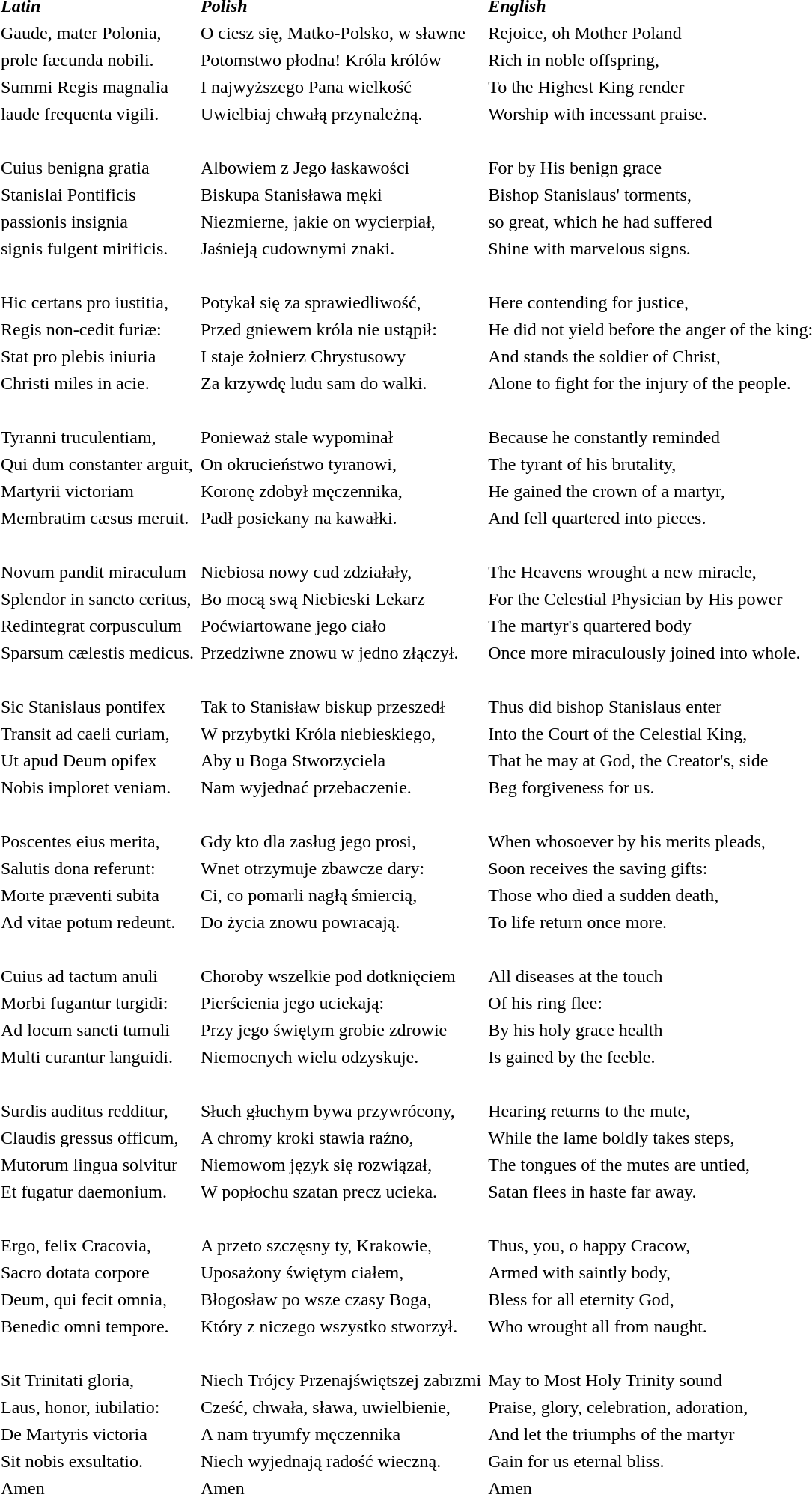<table cellpadding=2 style="background:transparent;">
<tr>
<td><strong><em>Latin</em></strong></td>
<td><strong><em>Polish</em></strong></td>
<td><strong><em>English</em></strong></td>
</tr>
<tr>
<td>Gaude, mater Polonia,</td>
<td>O ciesz się, Matko-Polsko, w sławne</td>
<td>Rejoice, oh Mother Poland</td>
</tr>
<tr>
<td>prole fæcunda nobili.</td>
<td>Potomstwo płodna! Króla królów</td>
<td>Rich in noble offspring,</td>
</tr>
<tr>
<td>Summi Regis magnalia</td>
<td>I najwyższego Pana wielkość</td>
<td>To the Highest King render</td>
</tr>
<tr>
<td>laude frequenta vigili.</td>
<td>Uwielbiaj chwałą przynależną.</td>
<td>Worship with incessant praise.</td>
</tr>
<tr>
<td></td>
<td><br></td>
<td></td>
</tr>
<tr>
<td>Cuius benigna gratia</td>
<td>Albowiem z Jego łaskawości</td>
<td>For by His benign grace</td>
</tr>
<tr>
<td>Stanislai Pontificis</td>
<td>Biskupa Stanisława męki</td>
<td>Bishop Stanislaus' torments,</td>
</tr>
<tr>
<td>passionis insignia</td>
<td>Niezmierne, jakie on wycierpiał,</td>
<td>so great, which he had suffered</td>
</tr>
<tr>
<td>signis fulgent mirificis.</td>
<td>Jaśnieją cudownymi znaki.</td>
<td>Shine with marvelous signs.</td>
</tr>
<tr>
<td></td>
<td><br></td>
<td></td>
</tr>
<tr>
<td>Hic certans pro iustitia,</td>
<td>Potykał się za sprawiedliwość,</td>
<td>Here contending for justice,</td>
</tr>
<tr>
<td>Regis non-cedit furiæ:</td>
<td>Przed gniewem króla nie ustąpił:</td>
<td>He did not yield before the anger of the king:</td>
</tr>
<tr>
<td>Stat pro plebis iniuria</td>
<td>I staje żołnierz Chrystusowy</td>
<td>And stands the soldier of Christ,</td>
</tr>
<tr>
<td>Christi miles in acie.</td>
<td>Za krzywdę ludu sam do walki.</td>
<td>Alone to fight for the injury of the people.</td>
</tr>
<tr>
<td></td>
<td><br></td>
<td></td>
</tr>
<tr>
<td>Tyranni truculentiam,</td>
<td>Ponieważ stale wypominał</td>
<td>Because he constantly reminded</td>
</tr>
<tr>
<td>Qui dum constanter arguit,</td>
<td>On okrucieństwo tyranowi,</td>
<td>The tyrant of his brutality,</td>
</tr>
<tr>
<td>Martyrii victoriam</td>
<td>Koronę zdobył męczennika,</td>
<td>He gained the crown of a martyr,</td>
</tr>
<tr>
<td>Membratim cæsus meruit.</td>
<td>Padł posiekany na kawałki.</td>
<td>And fell quartered into pieces.</td>
</tr>
<tr>
<td></td>
<td><br></td>
<td></td>
</tr>
<tr>
<td>Novum pandit miraculum</td>
<td>Niebiosa nowy cud zdziałały,</td>
<td>The Heavens wrought a new miracle,</td>
</tr>
<tr>
<td>Splendor in sancto ceritus,</td>
<td>Bo mocą swą Niebieski Lekarz</td>
<td>For the Celestial Physician by His power</td>
</tr>
<tr>
<td>Redintegrat corpusculum</td>
<td>Poćwiartowane jego ciało</td>
<td>The martyr's quartered body</td>
</tr>
<tr>
<td>Sparsum cælestis medicus.</td>
<td>Przedziwne znowu w jedno złączył.</td>
<td>Once more miraculously joined into whole.</td>
</tr>
<tr>
<td></td>
<td><br></td>
<td></td>
</tr>
<tr>
<td>Sic Stanislaus pontifex</td>
<td>Tak to Stanisław biskup przeszedł</td>
<td>Thus did bishop Stanislaus enter</td>
</tr>
<tr>
<td>Transit ad caeli curiam,</td>
<td>W przybytki Króla niebieskiego,</td>
<td>Into the Court of the Celestial King,</td>
</tr>
<tr>
<td>Ut apud Deum opifex</td>
<td>Aby u Boga Stworzyciela</td>
<td>That he may at God, the Creator's, side</td>
</tr>
<tr>
<td>Nobis imploret veniam.</td>
<td>Nam wyjednać przebaczenie.</td>
<td>Beg forgiveness for us.</td>
</tr>
<tr>
<td></td>
<td><br></td>
<td></td>
</tr>
<tr>
<td>Poscentes eius merita,</td>
<td>Gdy kto dla zasług jego prosi,</td>
<td>When whosoever by his merits pleads,</td>
</tr>
<tr>
<td>Salutis dona referunt:</td>
<td>Wnet otrzymuje zbawcze dary:</td>
<td>Soon receives the saving gifts:</td>
</tr>
<tr>
<td>Morte præventi subita</td>
<td>Ci, co pomarli nagłą śmiercią,</td>
<td>Those who died a sudden death,</td>
</tr>
<tr>
<td>Ad vitae potum redeunt.</td>
<td>Do życia znowu powracają.</td>
<td>To life return once more.</td>
</tr>
<tr>
<td></td>
<td><br></td>
<td></td>
</tr>
<tr>
<td>Cuius ad tactum anuli</td>
<td>Choroby wszelkie pod dotknięciem</td>
<td>All diseases at the touch</td>
</tr>
<tr>
<td>Morbi fugantur turgidi:</td>
<td>Pierścienia jego uciekają:</td>
<td>Of his ring flee:</td>
</tr>
<tr>
<td>Ad locum sancti tumuli</td>
<td>Przy jego świętym grobie zdrowie</td>
<td>By his holy grace health</td>
</tr>
<tr>
<td>Multi curantur languidi.</td>
<td>Niemocnych wielu odzyskuje.</td>
<td>Is gained by the feeble.</td>
</tr>
<tr>
<td></td>
<td><br></td>
<td></td>
</tr>
<tr>
<td>Surdis auditus redditur,</td>
<td>Słuch głuchym bywa przywrócony,</td>
<td>Hearing returns to the mute,</td>
</tr>
<tr>
<td>Claudis gressus officum,</td>
<td>A chromy kroki stawia raźno,</td>
<td>While the lame boldly takes steps,</td>
</tr>
<tr>
<td>Mutorum lingua solvitur</td>
<td>Niemowom język się rozwiązał,</td>
<td>The tongues of the mutes are untied,</td>
</tr>
<tr>
<td>Et fugatur daemonium.</td>
<td>W popłochu szatan precz ucieka.</td>
<td>Satan flees in haste far away.</td>
</tr>
<tr>
<td></td>
<td><br></td>
<td></td>
</tr>
<tr>
<td>Ergo, felix Cracovia,</td>
<td>A przeto szczęsny ty, Krakowie,</td>
<td>Thus, you, o happy Cracow,</td>
</tr>
<tr>
<td>Sacro dotata corpore</td>
<td>Uposażony świętym ciałem,</td>
<td>Armed with saintly body,</td>
</tr>
<tr>
<td>Deum, qui fecit omnia,</td>
<td>Błogosław po wsze czasy Boga,</td>
<td>Bless for all eternity God,</td>
</tr>
<tr>
<td>Benedic omni tempore.</td>
<td>Który z niczego wszystko stworzył.</td>
<td>Who wrought all from naught.</td>
</tr>
<tr>
<td></td>
<td><br></td>
<td></td>
</tr>
<tr>
<td>Sit Trinitati gloria,</td>
<td>Niech Trójcy Przenajświętszej zabrzmi</td>
<td>May to Most Holy Trinity sound</td>
</tr>
<tr>
<td>Laus, honor, iubilatio:</td>
<td>Cześć, chwała, sława, uwielbienie,</td>
<td>Praise, glory, celebration, adoration,</td>
</tr>
<tr>
<td>De Martyris victoria</td>
<td>A nam tryumfy męczennika</td>
<td>And let the triumphs of the martyr</td>
</tr>
<tr>
<td>Sit nobis exsultatio.</td>
<td>Niech wyjednają radość wieczną.</td>
<td>Gain for us eternal bliss.</td>
</tr>
<tr>
<td>Amen</td>
<td>Amen</td>
<td>Amen</td>
</tr>
</table>
